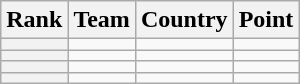<table class="wikitable sortable">
<tr>
<th>Rank</th>
<th>Team</th>
<th>Country</th>
<th>Point</th>
</tr>
<tr>
<th></th>
<td></td>
<td></td>
<td></td>
</tr>
<tr>
<th></th>
<td></td>
<td></td>
<td></td>
</tr>
<tr>
<th></th>
<td></td>
<td></td>
<td></td>
</tr>
<tr>
<th></th>
<td></td>
<td></td>
<td></td>
</tr>
</table>
